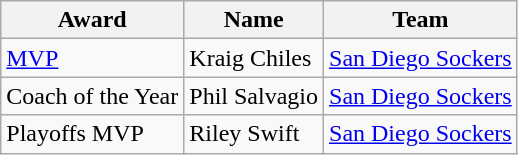<table class="wikitable">
<tr>
<th>Award</th>
<th>Name</th>
<th>Team</th>
</tr>
<tr>
<td><a href='#'>MVP</a></td>
<td>Kraig Chiles</td>
<td><a href='#'>San Diego Sockers</a></td>
</tr>
<tr>
<td>Coach of the Year</td>
<td>Phil Salvagio</td>
<td><a href='#'>San Diego Sockers</a></td>
</tr>
<tr>
<td>Playoffs MVP</td>
<td>Riley Swift</td>
<td><a href='#'>San Diego Sockers</a></td>
</tr>
</table>
